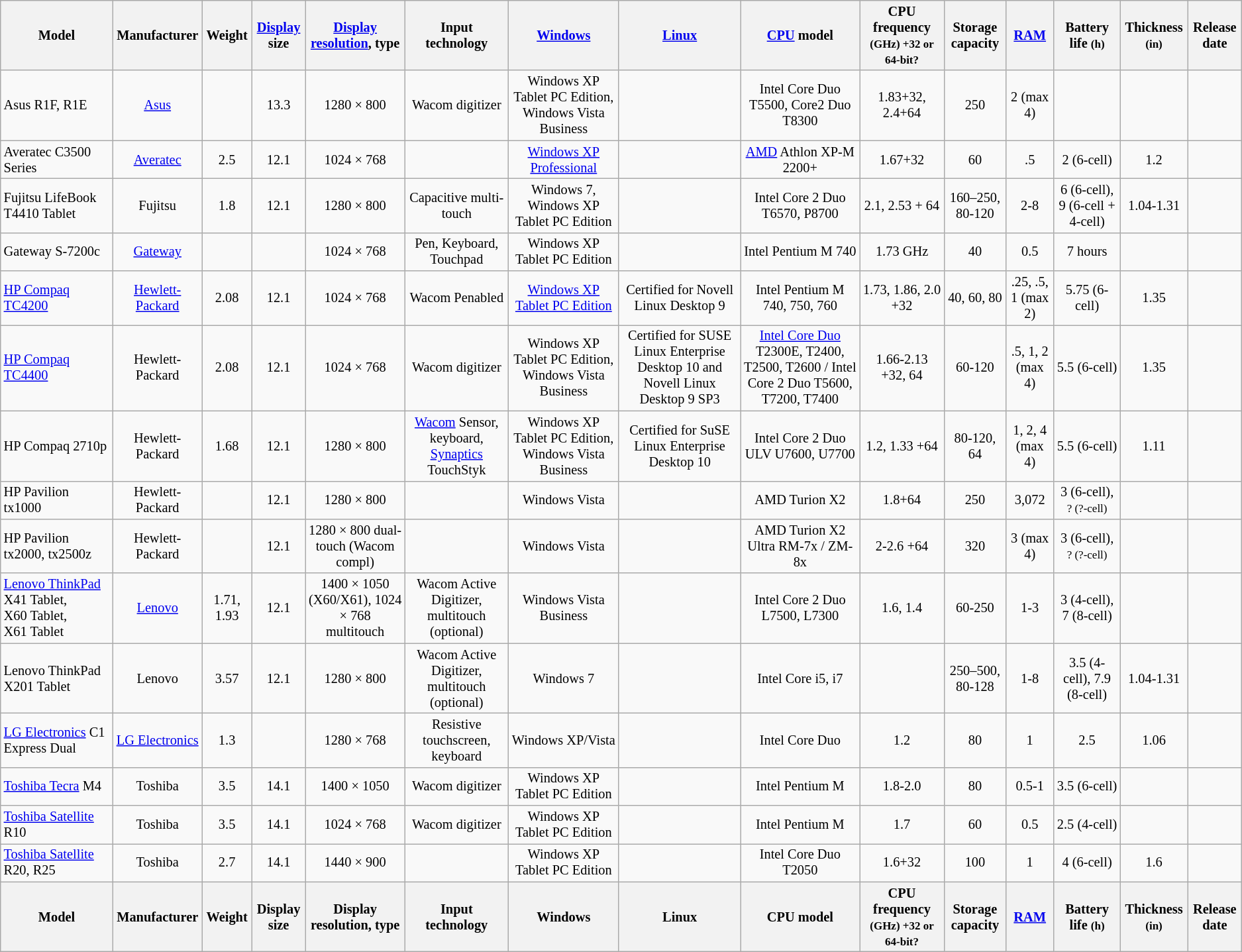<table class="wikitable sortable" style="font-size: 85%; text-align: center; width: auto;">
<tr>
<th>Model</th>
<th>Manufacturer</th>
<th>Weight</th>
<th><a href='#'>Display</a> size</th>
<th><a href='#'>Display resolution</a>, type</th>
<th>Input technology</th>
<th><a href='#'>Windows</a></th>
<th><a href='#'>Linux</a></th>
<th><a href='#'>CPU</a> model</th>
<th>CPU frequency <small>(GHz) +32 or 64-bit?</small></th>
<th>Storage capacity <small></small></th>
<th><a href='#'>RAM</a> <small></small></th>
<th>Battery life <small>(h)</small></th>
<th>Thickness <small>(in)</small></th>
<th>Release date</th>
</tr>
<tr>
<td align=left>Asus R1F, R1E</td>
<td><a href='#'>Asus</a></td>
<td></td>
<td>13.3</td>
<td>1280 × 800</td>
<td>Wacom digitizer</td>
<td>Windows XP Tablet PC Edition, Windows Vista Business</td>
<td></td>
<td>Intel Core Duo T5500, Core2 Duo T8300</td>
<td>1.83+32, 2.4+64</td>
<td>250</td>
<td>2 (max 4)</td>
<td></td>
<td></td>
<td></td>
</tr>
<tr>
<td align=left>Averatec C3500 Series</td>
<td><a href='#'>Averatec</a></td>
<td>2.5</td>
<td>12.1</td>
<td>1024 × 768</td>
<td></td>
<td><a href='#'>Windows XP Professional</a></td>
<td></td>
<td><a href='#'>AMD</a> Athlon XP-M 2200+</td>
<td>1.67+32</td>
<td>60</td>
<td>.5</td>
<td>2 (6-cell)</td>
<td>1.2</td>
<td></td>
</tr>
<tr>
<td align=left>Fujitsu LifeBook T4410 Tablet</td>
<td>Fujitsu</td>
<td>1.8</td>
<td>12.1</td>
<td>1280 × 800</td>
<td>Capacitive multi-touch</td>
<td>Windows 7, Windows XP Tablet PC Edition</td>
<td></td>
<td>Intel Core 2 Duo T6570, P8700</td>
<td>2.1, 2.53 + 64</td>
<td>160–250, 80-120</td>
<td>2-8</td>
<td>6 (6-cell), 9 (6-cell + 4-cell)</td>
<td>1.04-1.31</td>
<td></td>
</tr>
<tr>
<td align=left>Gateway S-7200c </td>
<td><a href='#'>Gateway</a></td>
<td></td>
<td></td>
<td>1024 × 768</td>
<td>Pen, Keyboard, Touchpad</td>
<td>Windows XP Tablet PC Edition</td>
<td></td>
<td>Intel Pentium M 740</td>
<td>1.73 GHz</td>
<td>40</td>
<td>0.5</td>
<td>7 hours</td>
<td></td>
<td></td>
</tr>
<tr>
<td align=left><a href='#'>HP Compaq TC4200</a></td>
<td><a href='#'>Hewlett-Packard</a></td>
<td>2.08</td>
<td>12.1</td>
<td>1024 × 768</td>
<td>Wacom Penabled</td>
<td><a href='#'>Windows XP Tablet PC Edition</a></td>
<td>Certified for Novell Linux Desktop 9</td>
<td>Intel Pentium M 740, 750, 760</td>
<td>1.73, 1.86, 2.0 +32</td>
<td>40, 60, 80</td>
<td>.25, .5, 1 (max 2)</td>
<td>5.75 (6-cell)</td>
<td>1.35</td>
<td></td>
</tr>
<tr>
<td align=left><a href='#'>HP Compaq TC4400</a></td>
<td>Hewlett-Packard</td>
<td>2.08</td>
<td>12.1</td>
<td>1024 × 768</td>
<td>Wacom digitizer</td>
<td>Windows XP Tablet PC Edition, Windows Vista Business</td>
<td>Certified for SUSE Linux Enterprise Desktop 10 and Novell Linux Desktop 9 SP3</td>
<td><a href='#'>Intel Core Duo</a> T2300E, T2400, T2500, T2600 / Intel Core 2 Duo T5600, T7200, T7400</td>
<td>1.66-2.13 +32, 64</td>
<td>60-120</td>
<td>.5, 1, 2 (max 4)</td>
<td>5.5 (6-cell)</td>
<td>1.35</td>
<td></td>
</tr>
<tr>
<td align=left>HP Compaq 2710p</td>
<td>Hewlett-Packard</td>
<td>1.68</td>
<td>12.1</td>
<td>1280 × 800</td>
<td><a href='#'>Wacom</a> Sensor, keyboard, <a href='#'>Synaptics</a> TouchStyk</td>
<td>Windows XP Tablet PC Edition, Windows Vista Business</td>
<td>Certified for SuSE Linux Enterprise Desktop 10</td>
<td>Intel Core 2 Duo ULV U7600, U7700</td>
<td>1.2, 1.33 +64</td>
<td>80-120, 64</td>
<td>1, 2, 4 (max 4)</td>
<td>5.5 (6-cell)</td>
<td>1.11</td>
<td></td>
</tr>
<tr>
<td align=left>HP Pavilion tx1000</td>
<td>Hewlett-Packard</td>
<td></td>
<td>12.1</td>
<td>1280 × 800</td>
<td></td>
<td>Windows Vista</td>
<td></td>
<td>AMD Turion X2</td>
<td>1.8+64</td>
<td>250</td>
<td>3,072</td>
<td>3 (6-cell), <small>? (?-cell)</small></td>
<td></td>
<td></td>
</tr>
<tr>
<td align=left>HP Pavilion tx2000, tx2500z</td>
<td>Hewlett-Packard</td>
<td></td>
<td>12.1</td>
<td>1280 × 800 dual-touch (Wacom compl)</td>
<td></td>
<td>Windows Vista</td>
<td></td>
<td>AMD Turion X2 Ultra RM-7x / ZM-8x</td>
<td>2-2.6 +64</td>
<td>320</td>
<td>3 (max 4)</td>
<td>3 (6-cell), <small>? (?-cell)</small></td>
<td></td>
<td></td>
</tr>
<tr>
<td align=left><a href='#'>Lenovo ThinkPad</a> X41 Tablet, X60 Tablet, X61 Tablet</td>
<td><a href='#'>Lenovo</a></td>
<td>1.71, 1.93</td>
<td>12.1</td>
<td>1400 × 1050 (X60/X61), 1024 × 768 multitouch</td>
<td>Wacom Active Digitizer, multitouch (optional)</td>
<td>Windows Vista Business</td>
<td></td>
<td>Intel Core 2 Duo L7500, L7300</td>
<td>1.6, 1.4</td>
<td>60-250</td>
<td>1-3</td>
<td>3 (4-cell), 7 (8-cell)</td>
<td></td>
<td></td>
</tr>
<tr>
<td align=left>Lenovo ThinkPad X201 Tablet</td>
<td>Lenovo</td>
<td>3.57</td>
<td>12.1</td>
<td>1280 × 800</td>
<td>Wacom Active Digitizer, multitouch (optional)</td>
<td>Windows 7</td>
<td></td>
<td>Intel Core i5, i7</td>
<td></td>
<td>250–500, 80-128</td>
<td>1-8</td>
<td>3.5 (4-cell), 7.9 (8-cell)</td>
<td>1.04-1.31</td>
<td></td>
</tr>
<tr>
<td align=left><a href='#'>LG Electronics</a> C1 Express Dual</td>
<td><a href='#'>LG Electronics</a></td>
<td>1.3</td>
<td></td>
<td>1280 × 768</td>
<td>Resistive touchscreen, keyboard</td>
<td>Windows XP/Vista</td>
<td></td>
<td>Intel Core Duo</td>
<td>1.2</td>
<td>80</td>
<td>1</td>
<td>2.5</td>
<td>1.06</td>
<td></td>
</tr>
<tr>
<td align=left><a href='#'>Toshiba Tecra</a> M4</td>
<td>Toshiba</td>
<td>3.5</td>
<td>14.1</td>
<td>1400 × 1050</td>
<td>Wacom digitizer</td>
<td>Windows XP Tablet PC Edition</td>
<td></td>
<td>Intel Pentium M</td>
<td>1.8-2.0</td>
<td>80</td>
<td>0.5-1</td>
<td>3.5 (6-cell)</td>
<td></td>
<td></td>
</tr>
<tr>
<td align=left><a href='#'>Toshiba Satellite</a> R10</td>
<td>Toshiba</td>
<td>3.5</td>
<td>14.1</td>
<td>1024 × 768</td>
<td>Wacom digitizer</td>
<td>Windows XP Tablet PC Edition</td>
<td></td>
<td>Intel Pentium M</td>
<td>1.7</td>
<td>60</td>
<td>0.5</td>
<td>2.5 (4-cell)</td>
<td></td>
<td></td>
</tr>
<tr>
<td align=left><a href='#'>Toshiba Satellite</a> R20, R25</td>
<td>Toshiba</td>
<td>2.7</td>
<td>14.1</td>
<td>1440 × 900</td>
<td></td>
<td>Windows XP Tablet PC Edition</td>
<td></td>
<td>Intel Core Duo T2050</td>
<td>1.6+32</td>
<td>100</td>
<td>1</td>
<td>4 (6-cell)</td>
<td>1.6</td>
<td></td>
</tr>
<tr class="sortbottom">
<th>Model</th>
<th>Manufacturer</th>
<th>Weight</th>
<th>Display size</th>
<th>Display resolution, type</th>
<th>Input technology</th>
<th>Windows</th>
<th>Linux</th>
<th>CPU model</th>
<th>CPU frequency <small>(GHz) +32 or 64-bit?</small></th>
<th>Storage capacity <small></small></th>
<th><a href='#'>RAM</a> <small></small></th>
<th>Battery life <small>(h)</small></th>
<th>Thickness <small>(in)</small></th>
<th>Release date</th>
</tr>
</table>
